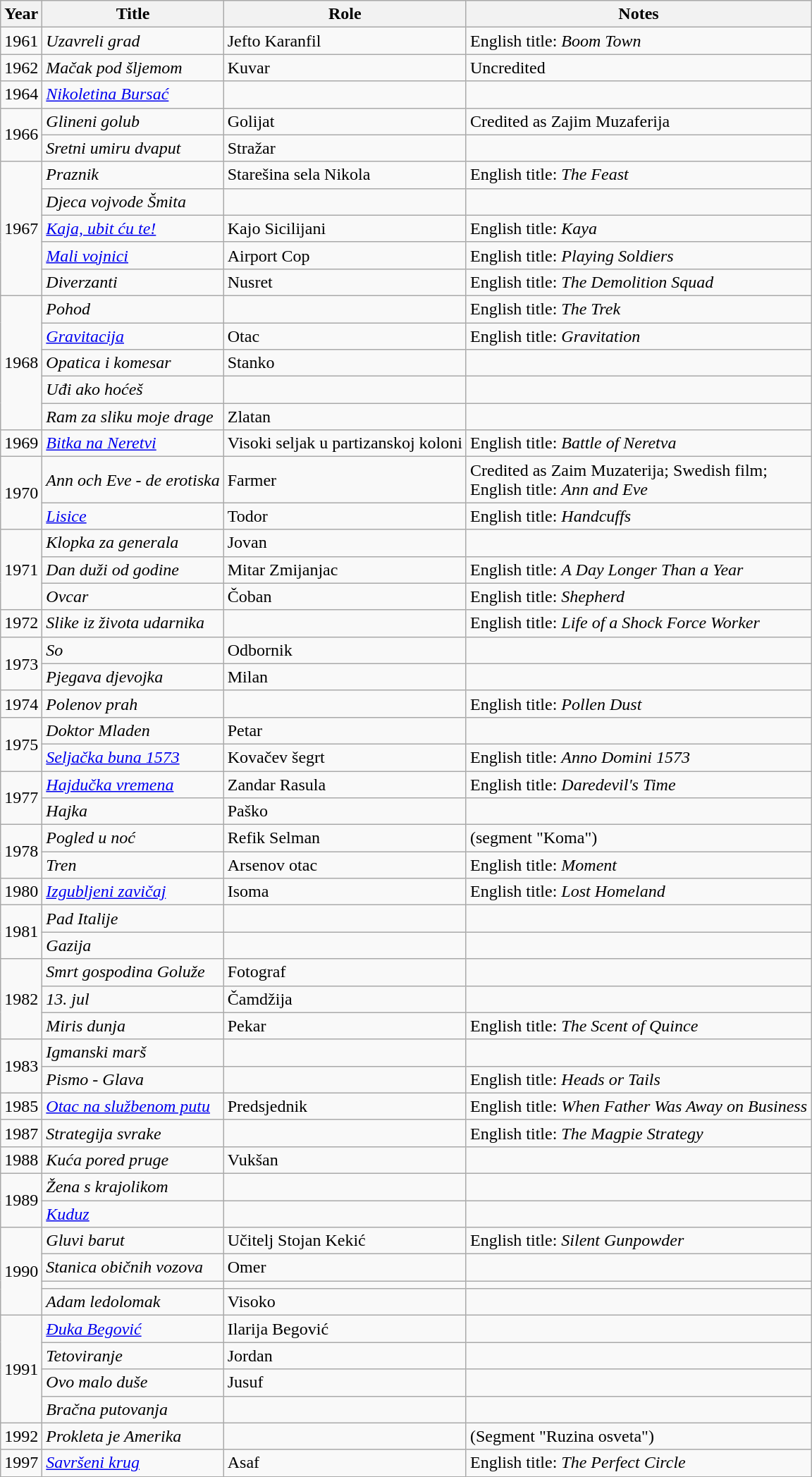<table class="wikitable plainrwheaders">
<tr>
<th>Year</th>
<th>Title</th>
<th>Role</th>
<th class="unsortable">Notes</th>
</tr>
<tr>
<td>1961</td>
<td><em>Uzavreli grad</em></td>
<td>Jefto Karanfil</td>
<td>English title: <em>Boom Town</em></td>
</tr>
<tr>
<td>1962</td>
<td><em>Mačak pod šljemom</em></td>
<td>Kuvar</td>
<td>Uncredited</td>
</tr>
<tr>
<td>1964</td>
<td><em><a href='#'>Nikoletina Bursać</a></em></td>
<td></td>
<td></td>
</tr>
<tr>
<td rowspan="2">1966</td>
<td><em>Glineni golub</em></td>
<td>Golijat</td>
<td>Credited as Zajim Muzaferija</td>
</tr>
<tr>
<td><em>Sretni umiru dvaput</em></td>
<td>Stražar</td>
<td></td>
</tr>
<tr>
<td rowspan="5">1967</td>
<td><em>Praznik</em></td>
<td>Starešina sela Nikola</td>
<td>English title: <em>The Feast</em></td>
</tr>
<tr>
<td><em>Djeca vojvode Šmita</em></td>
<td></td>
<td></td>
</tr>
<tr>
<td><em><a href='#'>Kaja, ubit ću te!</a></em></td>
<td>Kajo Sicilijani</td>
<td>English title: <em>Kaya</em></td>
</tr>
<tr>
<td><em><a href='#'>Mali vojnici</a></em></td>
<td>Airport Cop</td>
<td>English title: <em>Playing Soldiers</em></td>
</tr>
<tr>
<td><em>Diverzanti</em></td>
<td>Nusret</td>
<td>English title: <em>The Demolition Squad</em></td>
</tr>
<tr>
<td rowspan="5">1968</td>
<td><em>Pohod</em></td>
<td></td>
<td>English title: <em>The Trek</em></td>
</tr>
<tr>
<td><em><a href='#'>Gravitacija</a></em></td>
<td>Otac</td>
<td>English title: <em>Gravitation</em></td>
</tr>
<tr>
<td><em>Opatica i komesar</em></td>
<td>Stanko</td>
<td></td>
</tr>
<tr>
<td><em>Uđi ako hoćeš</em></td>
<td></td>
<td></td>
</tr>
<tr>
<td><em>Ram za sliku moje drage</em></td>
<td>Zlatan</td>
<td></td>
</tr>
<tr>
<td>1969</td>
<td><em><a href='#'>Bitka na Neretvi</a></em></td>
<td>Visoki seljak u partizanskoj koloni</td>
<td>English title: <em>Battle of Neretva</em></td>
</tr>
<tr>
<td rowspan="2">1970</td>
<td><em>Ann och Eve - de erotiska</em></td>
<td>Farmer</td>
<td>Credited as Zaim Muzaterija; Swedish film; <br>English title: <em>Ann and Eve</em></td>
</tr>
<tr>
<td><em><a href='#'>Lisice</a></em></td>
<td>Todor</td>
<td>English title: <em>Handcuffs</em></td>
</tr>
<tr>
<td rowspan="3">1971</td>
<td><em>Klopka za generala</em></td>
<td>Jovan</td>
<td></td>
</tr>
<tr>
<td><em>Dan duži od godine</em></td>
<td>Mitar Zmijanjac</td>
<td>English title: <em>A Day Longer Than a Year</em></td>
</tr>
<tr>
<td><em>Ovcar</em></td>
<td>Čoban</td>
<td>English title: <em>Shepherd</em></td>
</tr>
<tr>
<td>1972</td>
<td><em>Slike iz života udarnika</em></td>
<td></td>
<td>English title: <em>Life of a Shock Force Worker</em></td>
</tr>
<tr>
<td rowspan="2">1973</td>
<td><em>So</em></td>
<td>Odbornik</td>
<td></td>
</tr>
<tr>
<td><em>Pjegava djevojka</em></td>
<td>Milan</td>
<td></td>
</tr>
<tr>
<td>1974</td>
<td><em>Polenov prah</em></td>
<td></td>
<td>English title: <em>Pollen Dust</em></td>
</tr>
<tr>
<td rowspan="2">1975</td>
<td><em>Doktor Mladen</em></td>
<td>Petar</td>
<td></td>
</tr>
<tr>
<td><em><a href='#'>Seljačka buna 1573</a></em></td>
<td>Kovačev šegrt</td>
<td>English title: <em>Anno Domini 1573</em></td>
</tr>
<tr>
<td rowspan="2">1977</td>
<td><em><a href='#'>Hajdučka vremena</a></em></td>
<td>Zandar Rasula</td>
<td>English title: <em>Daredevil's Time</em></td>
</tr>
<tr>
<td><em>Hajka</em></td>
<td>Paško</td>
<td></td>
</tr>
<tr>
<td rowspan="2">1978</td>
<td><em>Pogled u noć</em></td>
<td>Refik Selman</td>
<td>(segment "Koma")</td>
</tr>
<tr>
<td><em>Tren</em></td>
<td>Arsenov otac</td>
<td>English title: <em>Moment</em></td>
</tr>
<tr>
<td>1980</td>
<td><em><a href='#'>Izgubljeni zavičaj</a></em></td>
<td>Isoma</td>
<td>English title: <em>Lost Homeland</em></td>
</tr>
<tr>
<td rowspan="2">1981</td>
<td><em>Pad Italije</em></td>
<td></td>
<td></td>
</tr>
<tr>
<td><em>Gazija</em></td>
<td></td>
<td></td>
</tr>
<tr>
<td rowspan="3">1982</td>
<td><em>Smrt gospodina Goluže</em></td>
<td>Fotograf</td>
<td></td>
</tr>
<tr>
<td><em>13. jul</em></td>
<td>Čamdžija</td>
<td></td>
</tr>
<tr>
<td><em>Miris dunja</em></td>
<td>Pekar</td>
<td>English title: <em>The Scent of Quince</em></td>
</tr>
<tr>
<td rowspan="2">1983</td>
<td><em>Igmanski marš</em></td>
<td></td>
<td></td>
</tr>
<tr>
<td><em>Pismo - Glava</em></td>
<td></td>
<td>English title: <em>Heads or Tails</em></td>
</tr>
<tr>
<td>1985</td>
<td><em><a href='#'>Otac na službenom putu</a></em></td>
<td>Predsjednik</td>
<td>English title: <em>When Father Was Away on Business</em></td>
</tr>
<tr>
<td>1987</td>
<td><em>Strategija svrake</em></td>
<td></td>
<td>English title: <em>The Magpie Strategy</em></td>
</tr>
<tr>
<td>1988</td>
<td><em>Kuća pored pruge</em></td>
<td>Vukšan</td>
<td></td>
</tr>
<tr>
<td rowspan="2">1989</td>
<td><em>Žena s krajolikom</em></td>
<td></td>
<td></td>
</tr>
<tr>
<td><em><a href='#'>Kuduz</a></em></td>
<td></td>
<td></td>
</tr>
<tr>
<td rowspan="4">1990</td>
<td><em>Gluvi barut</em></td>
<td>Učitelj Stojan Kekić</td>
<td>English title: <em>Silent Gunpowder</em></td>
</tr>
<tr>
<td><em>Stanica običnih vozova</em></td>
<td>Omer</td>
<td></td>
</tr>
<tr>
<td><em></em></td>
<td></td>
<td></td>
</tr>
<tr>
<td><em>Adam ledolomak</em></td>
<td>Visoko</td>
<td></td>
</tr>
<tr>
<td rowspan="4">1991</td>
<td><em><a href='#'>Đuka Begović</a></em></td>
<td>Ilarija Begović</td>
<td></td>
</tr>
<tr>
<td><em>Tetoviranje</em></td>
<td>Jordan</td>
<td></td>
</tr>
<tr>
<td><em>Ovo malo duše</em></td>
<td>Jusuf</td>
<td></td>
</tr>
<tr>
<td><em>Bračna putovanja</em></td>
<td></td>
<td></td>
</tr>
<tr>
<td>1992</td>
<td><em>Prokleta je Amerika</em></td>
<td></td>
<td>(Segment "Ruzina osveta")</td>
</tr>
<tr>
<td>1997</td>
<td><em><a href='#'>Savršeni krug</a></em></td>
<td>Asaf</td>
<td>English title: <em>The Perfect Circle</em></td>
</tr>
</table>
